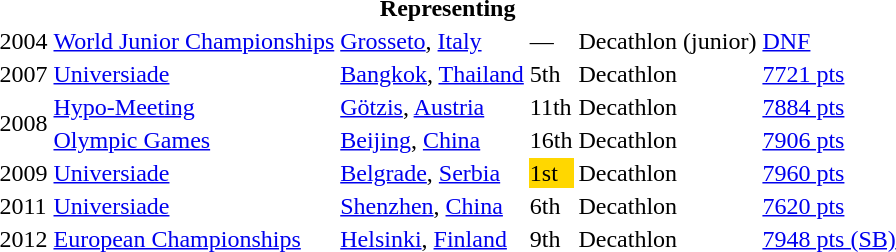<table>
<tr>
<th colspan="6">Representing </th>
</tr>
<tr>
<td>2004</td>
<td><a href='#'>World Junior Championships</a></td>
<td><a href='#'>Grosseto</a>, <a href='#'>Italy</a></td>
<td>—</td>
<td>Decathlon (junior)</td>
<td><a href='#'>DNF</a></td>
</tr>
<tr>
<td>2007</td>
<td><a href='#'>Universiade</a></td>
<td><a href='#'>Bangkok</a>, <a href='#'>Thailand</a></td>
<td>5th</td>
<td>Decathlon</td>
<td><a href='#'>7721 pts</a></td>
</tr>
<tr>
<td rowspan=2>2008</td>
<td><a href='#'>Hypo-Meeting</a></td>
<td><a href='#'>Götzis</a>, <a href='#'>Austria</a></td>
<td>11th</td>
<td>Decathlon</td>
<td><a href='#'>7884 pts</a></td>
</tr>
<tr>
<td><a href='#'>Olympic Games</a></td>
<td><a href='#'>Beijing</a>, <a href='#'>China</a></td>
<td>16th</td>
<td>Decathlon</td>
<td><a href='#'>7906 pts</a></td>
</tr>
<tr>
<td>2009</td>
<td><a href='#'>Universiade</a></td>
<td><a href='#'>Belgrade</a>, <a href='#'>Serbia</a></td>
<td bgcolor="gold">1st</td>
<td>Decathlon</td>
<td><a href='#'>7960 pts</a></td>
</tr>
<tr>
<td>2011</td>
<td><a href='#'>Universiade</a></td>
<td><a href='#'>Shenzhen</a>, <a href='#'>China</a></td>
<td>6th</td>
<td>Decathlon</td>
<td><a href='#'>7620 pts</a></td>
</tr>
<tr>
<td>2012</td>
<td><a href='#'>European Championships</a></td>
<td><a href='#'>Helsinki</a>, <a href='#'>Finland</a></td>
<td>9th</td>
<td>Decathlon</td>
<td><a href='#'>7948 pts (SB)</a></td>
</tr>
</table>
